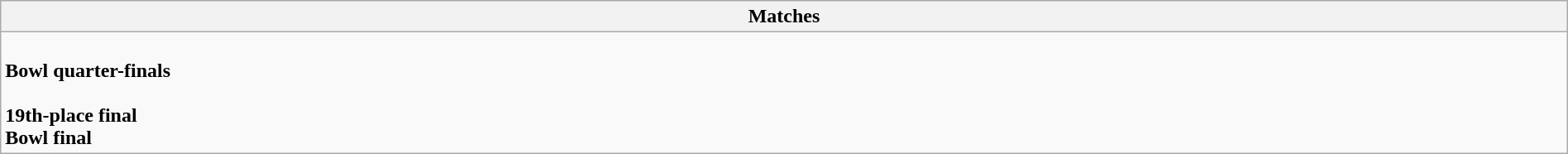<table class="wikitable collapsible expanded" style="width:100%;">
<tr>
<th>Matches</th>
</tr>
<tr>
<td><br><strong>Bowl quarter-finals</strong>



<br>
<br><strong>19th-place final</strong>
<br><strong>Bowl final</strong>
</td>
</tr>
</table>
